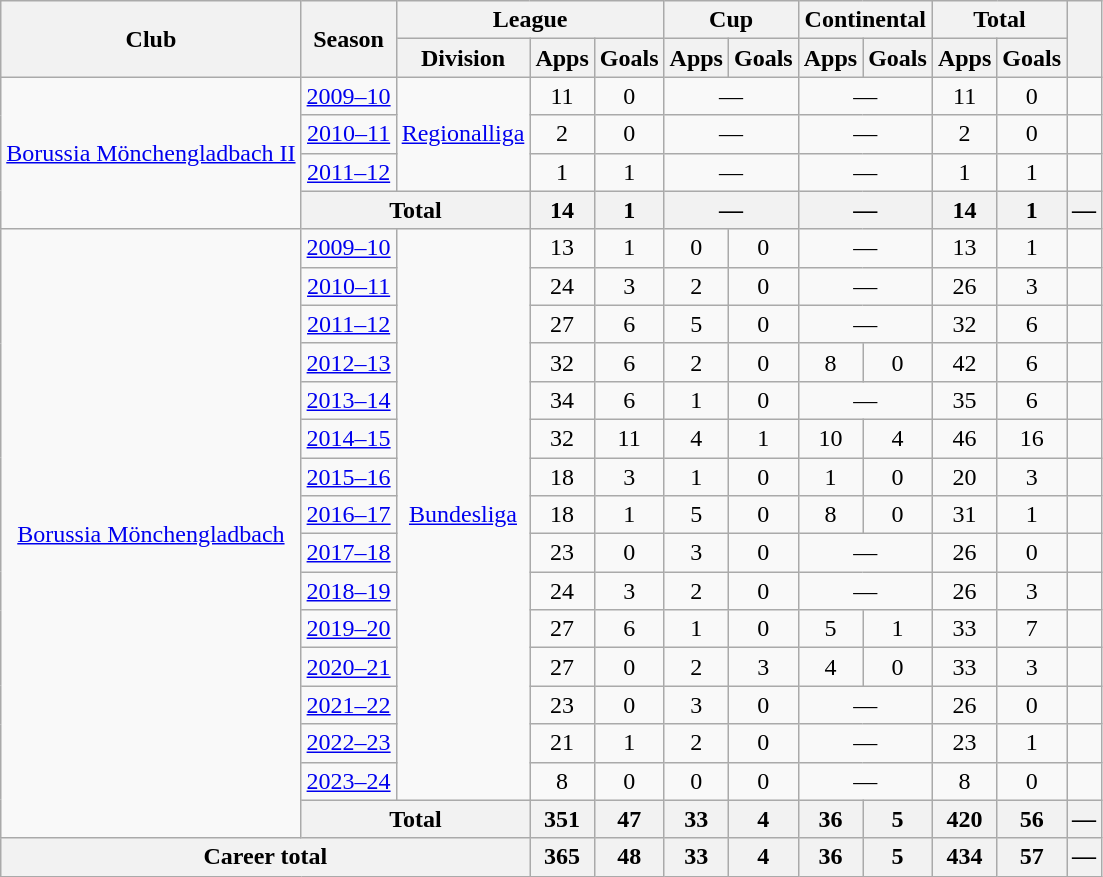<table class="wikitable" style="text-align:center">
<tr>
<th rowspan="2">Club</th>
<th rowspan="2">Season</th>
<th colspan="3">League</th>
<th colspan="2">Cup</th>
<th colspan="2">Continental</th>
<th colspan="2">Total</th>
<th rowspan="2"></th>
</tr>
<tr>
<th>Division</th>
<th>Apps</th>
<th>Goals</th>
<th>Apps</th>
<th>Goals</th>
<th>Apps</th>
<th>Goals</th>
<th>Apps</th>
<th>Goals</th>
</tr>
<tr>
<td rowspan="4"><a href='#'>Borussia Mönchengladbach II</a></td>
<td><a href='#'>2009–10</a></td>
<td rowspan="3"><a href='#'>Regionalliga</a></td>
<td>11</td>
<td>0</td>
<td colspan="2">—</td>
<td colspan="2">—</td>
<td>11</td>
<td>0</td>
<td></td>
</tr>
<tr>
<td><a href='#'>2010–11</a></td>
<td>2</td>
<td>0</td>
<td colspan="2">—</td>
<td colspan="2">—</td>
<td>2</td>
<td>0</td>
<td></td>
</tr>
<tr>
<td><a href='#'>2011–12</a></td>
<td>1</td>
<td>1</td>
<td colspan="2">—</td>
<td colspan="2">—</td>
<td>1</td>
<td>1</td>
<td></td>
</tr>
<tr>
<th colspan="2">Total</th>
<th>14</th>
<th>1</th>
<th colspan="2">—</th>
<th colspan="2">—</th>
<th>14</th>
<th>1</th>
<th>—</th>
</tr>
<tr>
<td rowspan="16"><a href='#'>Borussia Mönchengladbach</a></td>
<td><a href='#'>2009–10</a></td>
<td rowspan="15"><a href='#'>Bundesliga</a></td>
<td>13</td>
<td>1</td>
<td>0</td>
<td>0</td>
<td colspan="2">—</td>
<td>13</td>
<td>1</td>
<td></td>
</tr>
<tr>
<td><a href='#'>2010–11</a></td>
<td>24</td>
<td>3</td>
<td>2</td>
<td>0</td>
<td colspan="2">—</td>
<td>26</td>
<td>3</td>
<td></td>
</tr>
<tr>
<td><a href='#'>2011–12</a></td>
<td>27</td>
<td>6</td>
<td>5</td>
<td>0</td>
<td colspan="2">—</td>
<td>32</td>
<td>6</td>
<td></td>
</tr>
<tr>
<td><a href='#'>2012–13</a></td>
<td>32</td>
<td>6</td>
<td>2</td>
<td>0</td>
<td>8</td>
<td>0</td>
<td>42</td>
<td>6</td>
<td></td>
</tr>
<tr>
<td><a href='#'>2013–14</a></td>
<td>34</td>
<td>6</td>
<td>1</td>
<td>0</td>
<td colspan="2">—</td>
<td>35</td>
<td>6</td>
<td></td>
</tr>
<tr>
<td><a href='#'>2014–15</a></td>
<td>32</td>
<td>11</td>
<td>4</td>
<td>1</td>
<td>10</td>
<td>4</td>
<td>46</td>
<td>16</td>
<td></td>
</tr>
<tr>
<td><a href='#'>2015–16</a></td>
<td>18</td>
<td>3</td>
<td>1</td>
<td>0</td>
<td>1</td>
<td>0</td>
<td>20</td>
<td>3</td>
<td></td>
</tr>
<tr>
<td><a href='#'>2016–17</a></td>
<td>18</td>
<td>1</td>
<td>5</td>
<td>0</td>
<td>8</td>
<td>0</td>
<td>31</td>
<td>1</td>
<td></td>
</tr>
<tr>
<td><a href='#'>2017–18</a></td>
<td>23</td>
<td>0</td>
<td>3</td>
<td>0</td>
<td colspan="2">—</td>
<td>26</td>
<td>0</td>
<td></td>
</tr>
<tr>
<td><a href='#'>2018–19</a></td>
<td>24</td>
<td>3</td>
<td>2</td>
<td>0</td>
<td colspan="2">—</td>
<td>26</td>
<td>3</td>
<td></td>
</tr>
<tr>
<td><a href='#'>2019–20</a></td>
<td>27</td>
<td>6</td>
<td>1</td>
<td>0</td>
<td>5</td>
<td>1</td>
<td>33</td>
<td>7</td>
<td></td>
</tr>
<tr>
<td><a href='#'>2020–21</a></td>
<td>27</td>
<td>0</td>
<td>2</td>
<td>3</td>
<td>4</td>
<td>0</td>
<td>33</td>
<td>3</td>
<td></td>
</tr>
<tr>
<td><a href='#'>2021–22</a></td>
<td>23</td>
<td>0</td>
<td>3</td>
<td>0</td>
<td colspan="2">—</td>
<td>26</td>
<td>0</td>
<td></td>
</tr>
<tr>
<td><a href='#'>2022–23</a></td>
<td>21</td>
<td>1</td>
<td>2</td>
<td>0</td>
<td colspan="2">—</td>
<td>23</td>
<td>1</td>
<td></td>
</tr>
<tr>
<td><a href='#'>2023–24</a></td>
<td>8</td>
<td>0</td>
<td>0</td>
<td>0</td>
<td colspan="2">—</td>
<td>8</td>
<td>0</td>
<td></td>
</tr>
<tr>
<th colspan="2">Total</th>
<th>351</th>
<th>47</th>
<th>33</th>
<th>4</th>
<th>36</th>
<th>5</th>
<th>420</th>
<th>56</th>
<th>—</th>
</tr>
<tr>
<th colspan="3">Career total</th>
<th>365</th>
<th>48</th>
<th>33</th>
<th>4</th>
<th>36</th>
<th>5</th>
<th>434</th>
<th>57</th>
<th>—</th>
</tr>
</table>
